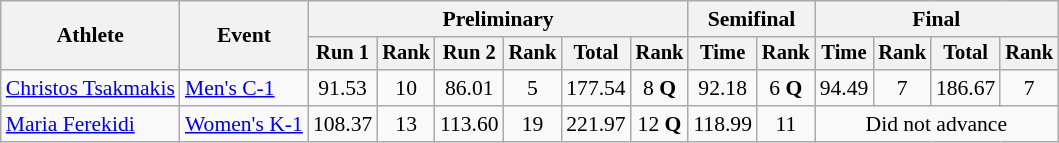<table class="wikitable" style="font-size:90%">
<tr>
<th rowspan="2">Athlete</th>
<th rowspan="2">Event</th>
<th colspan="6">Preliminary</th>
<th colspan="2">Semifinal</th>
<th colspan="4">Final</th>
</tr>
<tr style="font-size:95%">
<th>Run 1</th>
<th>Rank</th>
<th>Run 2</th>
<th>Rank</th>
<th>Total</th>
<th>Rank</th>
<th>Time</th>
<th>Rank</th>
<th>Time</th>
<th>Rank</th>
<th>Total</th>
<th>Rank</th>
</tr>
<tr align=center>
<td align=left><a href='#'>Christos Tsakmakis</a></td>
<td align=left><a href='#'>Men's C-1</a></td>
<td>91.53</td>
<td>10</td>
<td>86.01</td>
<td>5</td>
<td>177.54</td>
<td>8 <strong>Q</strong></td>
<td>92.18</td>
<td>6 <strong>Q</strong></td>
<td>94.49</td>
<td>7</td>
<td>186.67</td>
<td>7</td>
</tr>
<tr align=center>
<td align=left><a href='#'>Maria Ferekidi</a></td>
<td align=left><a href='#'>Women's K-1</a></td>
<td>108.37</td>
<td>13</td>
<td>113.60</td>
<td>19</td>
<td>221.97</td>
<td>12 <strong>Q</strong></td>
<td>118.99</td>
<td>11</td>
<td colspan=4>Did not advance</td>
</tr>
</table>
